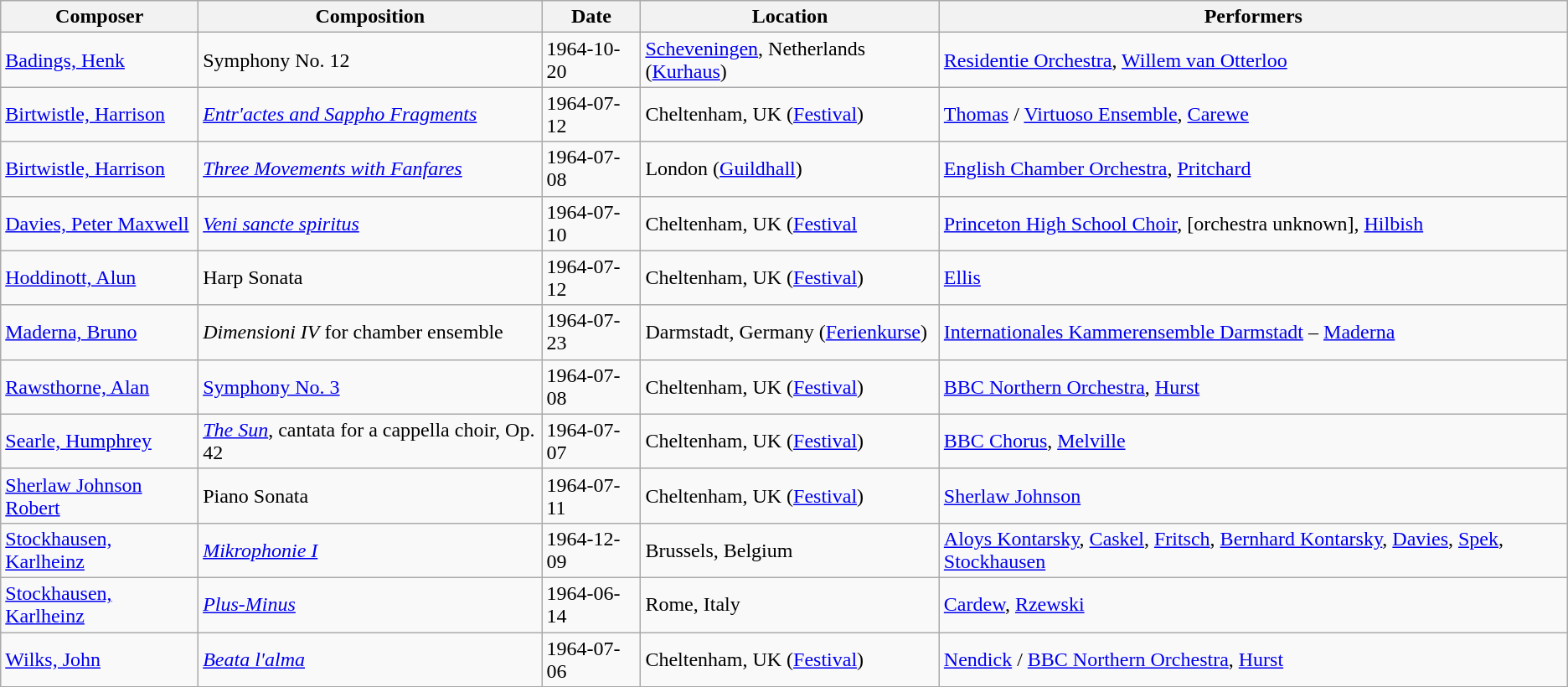<table class="wikitable sortable">
<tr>
<th>Composer</th>
<th>Composition</th>
<th>Date</th>
<th>Location</th>
<th>Performers</th>
</tr>
<tr>
<td><a href='#'>Badings, Henk</a></td>
<td>Symphony No. 12</td>
<td>1964-10-20</td>
<td><a href='#'>Scheveningen</a>, Netherlands (<a href='#'>Kurhaus</a>)</td>
<td><a href='#'>Residentie Orchestra</a>, <a href='#'>Willem van Otterloo</a></td>
</tr>
<tr>
<td><a href='#'>Birtwistle, Harrison</a></td>
<td><em><a href='#'>Entr'actes and Sappho Fragments</a></em></td>
<td>1964-07-12</td>
<td>Cheltenham, UK (<a href='#'>Festival</a>)</td>
<td><a href='#'>Thomas</a> / <a href='#'>Virtuoso Ensemble</a>, <a href='#'>Carewe</a></td>
</tr>
<tr>
<td><a href='#'>Birtwistle, Harrison</a></td>
<td><em><a href='#'>Three Movements with Fanfares</a></em></td>
<td>1964-07-08</td>
<td>London (<a href='#'>Guildhall</a>)</td>
<td><a href='#'>English Chamber Orchestra</a>, <a href='#'>Pritchard</a></td>
</tr>
<tr>
<td><a href='#'>Davies, Peter Maxwell</a></td>
<td><em><a href='#'>Veni sancte spiritus</a></em></td>
<td>1964-07-10</td>
<td>Cheltenham, UK (<a href='#'>Festival</a></td>
<td><a href='#'>Princeton High School Choir</a>, [orchestra unknown], <a href='#'>Hilbish</a></td>
</tr>
<tr>
<td><a href='#'>Hoddinott, Alun</a></td>
<td>Harp Sonata</td>
<td>1964-07-12</td>
<td>Cheltenham, UK (<a href='#'>Festival</a>)</td>
<td><a href='#'>Ellis</a></td>
</tr>
<tr>
<td><a href='#'>Maderna, Bruno</a></td>
<td><em>Dimensioni IV</em> for chamber ensemble</td>
<td>1964-07-23</td>
<td>Darmstadt, Germany (<a href='#'>Ferienkurse</a>)</td>
<td><a href='#'>Internationales Kammerensemble Darmstadt</a> – <a href='#'>Maderna</a></td>
</tr>
<tr>
<td><a href='#'>Rawsthorne, Alan</a></td>
<td><a href='#'>Symphony No. 3</a></td>
<td>1964-07-08</td>
<td>Cheltenham, UK (<a href='#'>Festival</a>)</td>
<td><a href='#'>BBC Northern Orchestra</a>, <a href='#'>Hurst</a></td>
</tr>
<tr>
<td><a href='#'>Searle, Humphrey</a></td>
<td><em><a href='#'>The Sun</a></em>, cantata for a cappella choir, Op. 42</td>
<td>1964-07-07</td>
<td>Cheltenham, UK (<a href='#'>Festival</a>)</td>
<td><a href='#'>BBC Chorus</a>, <a href='#'>Melville</a></td>
</tr>
<tr>
<td><a href='#'>Sherlaw Johnson Robert</a></td>
<td>Piano Sonata</td>
<td>1964-07-11</td>
<td>Cheltenham, UK (<a href='#'>Festival</a>)</td>
<td><a href='#'>Sherlaw Johnson</a></td>
</tr>
<tr>
<td><a href='#'>Stockhausen, Karlheinz</a></td>
<td><em><a href='#'>Mikrophonie I</a></em></td>
<td>1964-12-09</td>
<td>Brussels, Belgium</td>
<td><a href='#'>Aloys Kontarsky</a>, <a href='#'>Caskel</a>, <a href='#'>Fritsch</a>, <a href='#'>Bernhard Kontarsky</a>, <a href='#'>Davies</a>, <a href='#'>Spek</a>, <a href='#'>Stockhausen</a></td>
</tr>
<tr>
<td><a href='#'>Stockhausen, Karlheinz</a></td>
<td><em><a href='#'>Plus-Minus</a></em></td>
<td>1964-06-14</td>
<td>Rome, Italy</td>
<td><a href='#'>Cardew</a>, <a href='#'>Rzewski</a></td>
</tr>
<tr>
<td><a href='#'>Wilks, John</a></td>
<td><em><a href='#'>Beata l'alma</a></em></td>
<td>1964-07-06</td>
<td>Cheltenham, UK (<a href='#'>Festival</a>)</td>
<td><a href='#'>Nendick</a> / <a href='#'>BBC Northern Orchestra</a>, <a href='#'>Hurst</a></td>
</tr>
<tr>
</tr>
</table>
